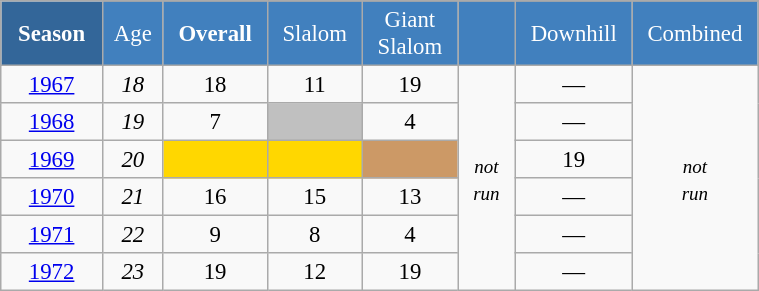<table class="wikitable"  style="font-size:95%; text-align:center; border:gray solid 1px; width:40%;">
<tr style="background:#369; color:white;">
<td rowspan="2" style="width:6%;"><strong>Season</strong></td>
</tr>
<tr style="background:#4180be; color:white;">
<td style="width:3%;">Age</td>
<td style="width:5%;"><strong>Overall</strong></td>
<td style="width:5%;">Slalom</td>
<td style="width:5%;">Giant<br>Slalom</td>
<td style="width:5%;"></td>
<td style="width:5%;">Downhill</td>
<td style="width:5%;">Combined</td>
</tr>
<tr>
<td><a href='#'>1967</a></td>
<td><em>18</em></td>
<td>18</td>
<td>11</td>
<td>19</td>
<td rowspan=6><small><em>not<br>run</em> </small></td>
<td>—</td>
<td rowspan=6><small><em>not<br>run</em> </small></td>
</tr>
<tr>
<td><a href='#'>1968</a></td>
<td><em>19</em></td>
<td>7</td>
<td style="background:silver;"></td>
<td>4</td>
<td>—</td>
</tr>
<tr>
<td><a href='#'>1969</a></td>
<td><em>20</em></td>
<td style="background:gold;"></td>
<td style="background:gold;"></td>
<td style="background:#c96;"></td>
<td>19</td>
</tr>
<tr>
<td><a href='#'>1970</a></td>
<td><em>21</em></td>
<td>16</td>
<td>15</td>
<td>13</td>
<td>—</td>
</tr>
<tr>
<td><a href='#'>1971</a></td>
<td><em>22</em></td>
<td>9</td>
<td>8</td>
<td>4</td>
<td>—</td>
</tr>
<tr>
<td><a href='#'>1972</a></td>
<td><em>23</em></td>
<td>19</td>
<td>12</td>
<td>19</td>
<td>—</td>
</tr>
</table>
